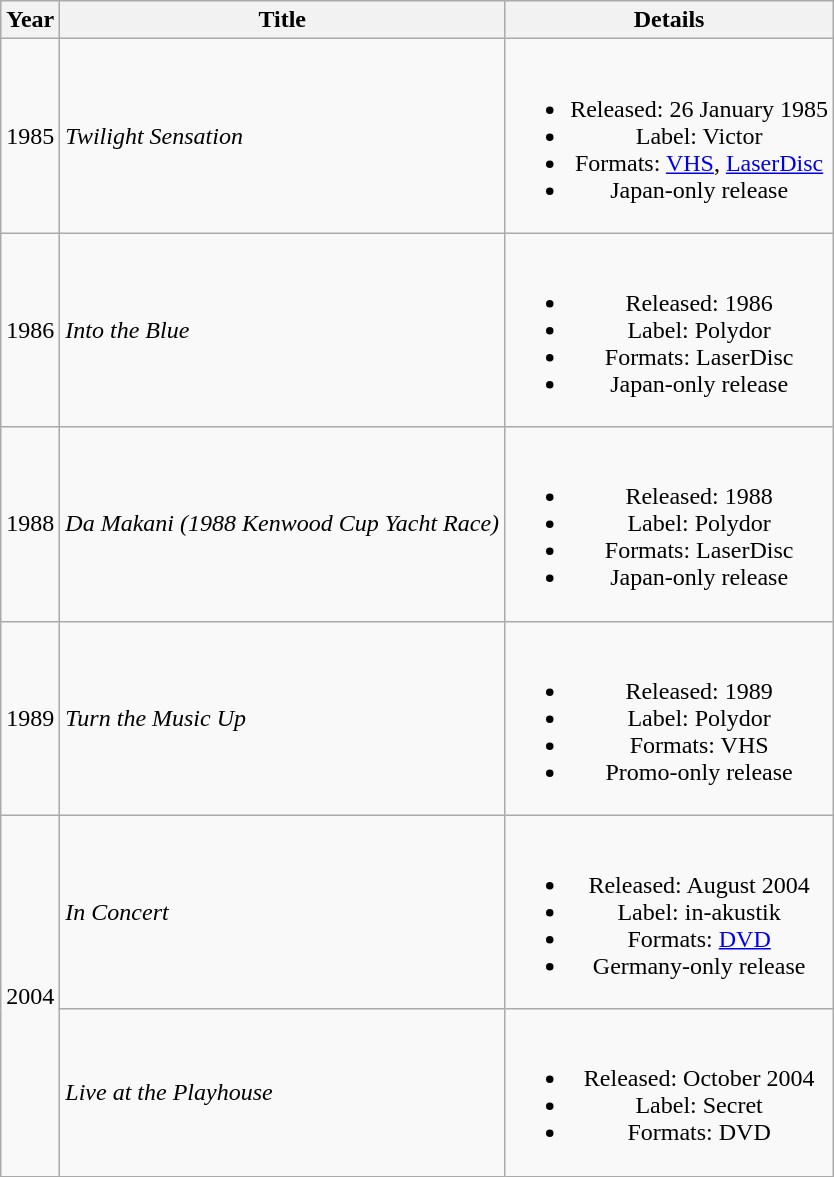<table class="wikitable" style="text-align:center">
<tr>
<th>Year</th>
<th>Title</th>
<th>Details</th>
</tr>
<tr>
<td>1985</td>
<td align="left"><em>Twilight Sensation</em></td>
<td><br><ul><li>Released: 26 January 1985</li><li>Label: Victor</li><li>Formats: <a href='#'>VHS</a>, <a href='#'>LaserDisc</a></li><li>Japan-only release</li></ul></td>
</tr>
<tr>
<td>1986</td>
<td align="left"><em>Into the Blue</em></td>
<td><br><ul><li>Released: 1986</li><li>Label: Polydor</li><li>Formats: LaserDisc</li><li>Japan-only release</li></ul></td>
</tr>
<tr>
<td>1988</td>
<td align="left"><em>Da Makani (1988 Kenwood Cup Yacht Race)</em></td>
<td><br><ul><li>Released: 1988</li><li>Label: Polydor</li><li>Formats: LaserDisc</li><li>Japan-only release</li></ul></td>
</tr>
<tr>
<td>1989</td>
<td align="left"><em>Turn the Music Up</em></td>
<td><br><ul><li>Released: 1989</li><li>Label: Polydor</li><li>Formats: VHS</li><li>Promo-only release</li></ul></td>
</tr>
<tr>
<td rowspan="2">2004</td>
<td align="left"><em>In Concert</em></td>
<td><br><ul><li>Released: August 2004</li><li>Label: in-akustik</li><li>Formats: <a href='#'>DVD</a></li><li>Germany-only release</li></ul></td>
</tr>
<tr>
<td align="left"><em>Live at the Playhouse</em></td>
<td><br><ul><li>Released: October 2004</li><li>Label: Secret</li><li>Formats: DVD</li></ul></td>
</tr>
</table>
